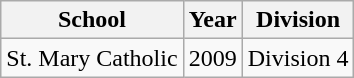<table class="wikitable">
<tr>
<th>School</th>
<th>Year</th>
<th>Division</th>
</tr>
<tr>
<td>St. Mary Catholic</td>
<td>2009</td>
<td>Division 4</td>
</tr>
</table>
